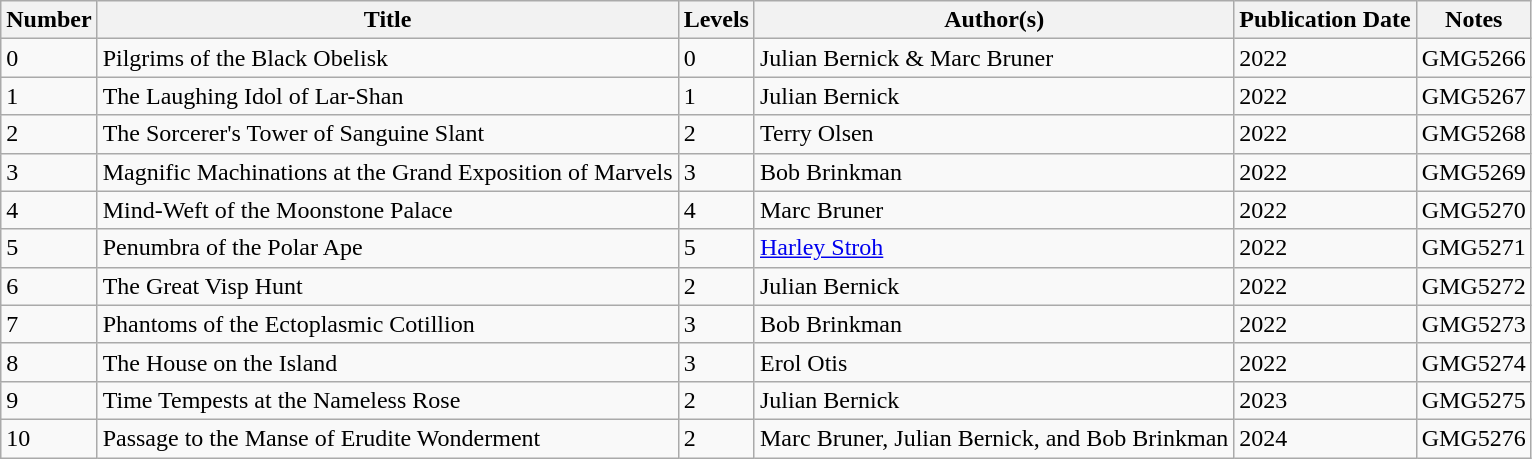<table class="wikitable sortable">
<tr>
<th>Number</th>
<th>Title</th>
<th>Levels</th>
<th>Author(s)</th>
<th>Publication Date</th>
<th>Notes</th>
</tr>
<tr>
<td>0</td>
<td>Pilgrims of the Black Obelisk</td>
<td>0</td>
<td>Julian Bernick & Marc Bruner</td>
<td>2022</td>
<td>GMG5266</td>
</tr>
<tr>
<td>1</td>
<td>The Laughing Idol of Lar-Shan</td>
<td>1</td>
<td>Julian Bernick</td>
<td>2022</td>
<td>GMG5267</td>
</tr>
<tr>
<td>2</td>
<td>The Sorcerer's Tower of Sanguine Slant</td>
<td>2</td>
<td>Terry Olsen</td>
<td>2022</td>
<td>GMG5268</td>
</tr>
<tr>
<td>3</td>
<td>Magnific Machinations at the Grand Exposition of Marvels</td>
<td>3</td>
<td>Bob Brinkman</td>
<td>2022</td>
<td>GMG5269</td>
</tr>
<tr>
<td>4</td>
<td>Mind-Weft of the Moonstone Palace</td>
<td>4</td>
<td>Marc Bruner</td>
<td>2022</td>
<td>GMG5270</td>
</tr>
<tr>
<td>5</td>
<td>Penumbra of the Polar Ape</td>
<td>5</td>
<td><a href='#'>Harley Stroh</a></td>
<td>2022</td>
<td>GMG5271</td>
</tr>
<tr>
<td>6</td>
<td>The Great Visp Hunt</td>
<td>2</td>
<td>Julian Bernick</td>
<td>2022</td>
<td>GMG5272</td>
</tr>
<tr>
<td>7</td>
<td>Phantoms of the Ectoplasmic Cotillion</td>
<td>3</td>
<td>Bob Brinkman</td>
<td>2022</td>
<td>GMG5273</td>
</tr>
<tr>
<td>8</td>
<td>The House on the Island</td>
<td>3</td>
<td>Erol Otis</td>
<td>2022</td>
<td>GMG5274</td>
</tr>
<tr>
<td>9</td>
<td>Time Tempests at the Nameless Rose</td>
<td>2</td>
<td>Julian Bernick</td>
<td>2023</td>
<td>GMG5275</td>
</tr>
<tr>
<td>10</td>
<td>Passage to the Manse of Erudite Wonderment</td>
<td>2</td>
<td>Marc Bruner, Julian Bernick, and Bob Brinkman</td>
<td>2024</td>
<td>GMG5276</td>
</tr>
</table>
